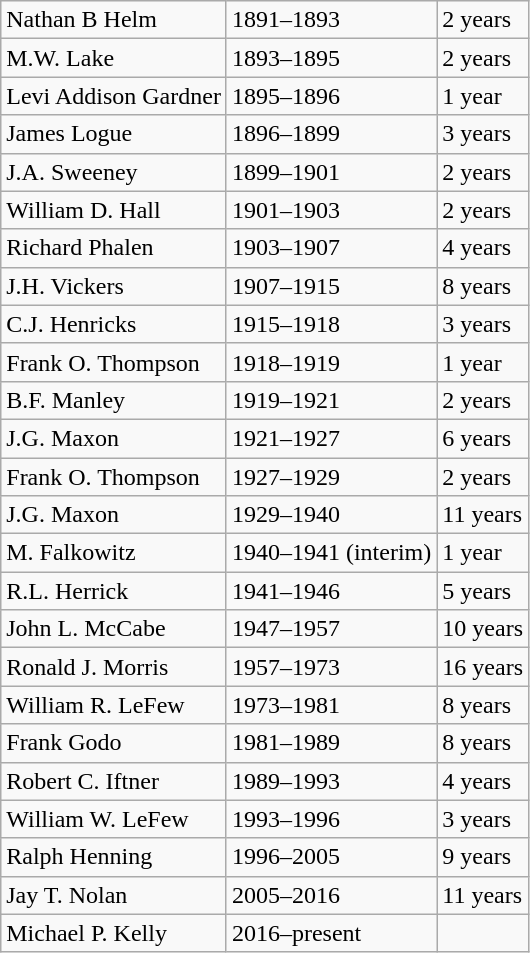<table class="wikitable">
<tr>
<td>Nathan B Helm</td>
<td>1891–1893</td>
<td>2 years</td>
</tr>
<tr>
<td>M.W. Lake</td>
<td>1893–1895</td>
<td>2 years</td>
</tr>
<tr>
<td>Levi Addison Gardner</td>
<td>1895–1896</td>
<td>1 year</td>
</tr>
<tr>
<td>James Logue</td>
<td>1896–1899</td>
<td>3 years</td>
</tr>
<tr>
<td>J.A. Sweeney</td>
<td>1899–1901</td>
<td>2 years</td>
</tr>
<tr>
<td>William D. Hall</td>
<td>1901–1903</td>
<td>2 years</td>
</tr>
<tr>
<td>Richard Phalen</td>
<td>1903–1907</td>
<td>4 years</td>
</tr>
<tr>
<td>J.H. Vickers</td>
<td>1907–1915</td>
<td>8 years</td>
</tr>
<tr>
<td>C.J. Henricks</td>
<td>1915–1918</td>
<td>3 years</td>
</tr>
<tr>
<td>Frank O. Thompson</td>
<td>1918–1919</td>
<td>1 year</td>
</tr>
<tr>
<td>B.F. Manley</td>
<td>1919–1921</td>
<td>2 years</td>
</tr>
<tr>
<td>J.G. Maxon</td>
<td>1921–1927</td>
<td>6 years</td>
</tr>
<tr>
<td>Frank O. Thompson</td>
<td>1927–1929</td>
<td>2 years</td>
</tr>
<tr>
<td>J.G. Maxon</td>
<td>1929–1940</td>
<td>11 years</td>
</tr>
<tr>
<td>M. Falkowitz</td>
<td>1940–1941 (interim)</td>
<td>1 year</td>
</tr>
<tr>
<td>R.L. Herrick</td>
<td>1941–1946</td>
<td>5 years</td>
</tr>
<tr>
<td>John L. McCabe</td>
<td>1947–1957</td>
<td>10 years</td>
</tr>
<tr>
<td>Ronald J. Morris</td>
<td>1957–1973</td>
<td>16 years</td>
</tr>
<tr>
<td>William R. LeFew</td>
<td>1973–1981</td>
<td>8 years</td>
</tr>
<tr>
<td>Frank Godo</td>
<td>1981–1989</td>
<td>8 years</td>
</tr>
<tr>
<td>Robert C. Iftner</td>
<td>1989–1993</td>
<td>4 years</td>
</tr>
<tr>
<td>William W. LeFew</td>
<td>1993–1996</td>
<td>3 years</td>
</tr>
<tr>
<td>Ralph Henning</td>
<td>1996–2005</td>
<td>9 years</td>
</tr>
<tr>
<td>Jay T. Nolan</td>
<td>2005–2016</td>
<td>11 years</td>
</tr>
<tr>
<td>Michael P. Kelly</td>
<td>2016–present</td>
</tr>
</table>
